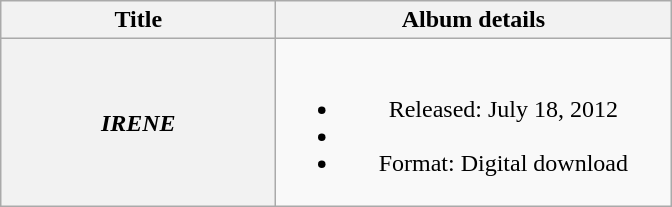<table class="wikitable plainrowheaders" style="text-align:center;">
<tr>
<th scope="col" style="width:11em;">Title</th>
<th scope="col" style="width:16em;">Album details</th>
</tr>
<tr>
<th scope="row"><em>IRENE</em><br></th>
<td><br><ul><li>Released: July 18, 2012</li><li></li><li>Format: Digital download</li></ul></td>
</tr>
</table>
